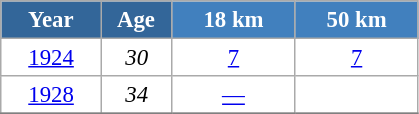<table class="wikitable" style="font-size:95%; text-align:center; border:grey solid 1px; border-collapse:collapse; background:#ffffff;">
<tr>
<th style="background-color:#369; color:white; width:60px;"> Year </th>
<th style="background-color:#369; color:white; width:40px;"> Age </th>
<th style="background-color:#4180be; color:white; width:75px;"> 18 km </th>
<th style="background-color:#4180be; color:white; width:75px;"> 50 km </th>
</tr>
<tr>
<td><a href='#'>1924</a></td>
<td><em>30</em></td>
<td><a href='#'>7</a></td>
<td><a href='#'>7</a></td>
</tr>
<tr>
<td><a href='#'>1928</a></td>
<td><em>34</em></td>
<td><a href='#'>—</a></td>
<td><a href='#'></a></td>
</tr>
<tr>
</tr>
</table>
